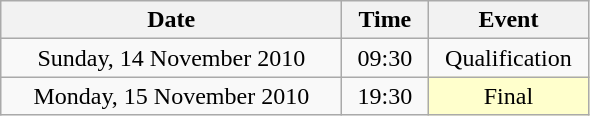<table class = "wikitable" style="text-align:center;">
<tr>
<th width=220>Date</th>
<th width=50>Time</th>
<th width=100>Event</th>
</tr>
<tr>
<td>Sunday, 14 November 2010</td>
<td>09:30</td>
<td>Qualification</td>
</tr>
<tr>
<td>Monday, 15 November 2010</td>
<td>19:30</td>
<td bgcolor=ffffcc>Final</td>
</tr>
</table>
